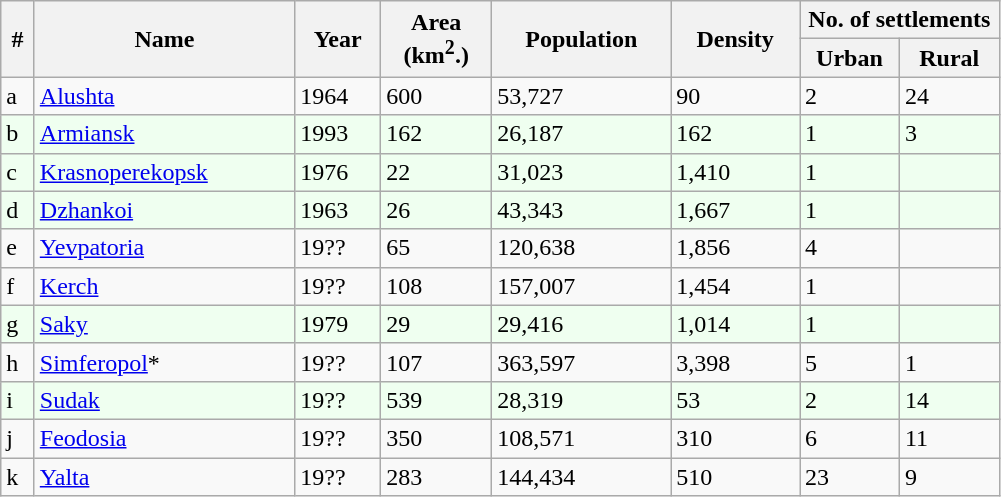<table class="wikitable">
<tr>
<th rowspan="2">#</th>
<th rowspan="2">Name</th>
<th rowspan="2">Year</th>
<th rowspan="2">Area<br>(km<sup>2</sup>.)</th>
<th rowspan="2">Population</th>
<th rowspan="2">Density</th>
<th colspan="2">No. of settlements</th>
</tr>
<tr>
<th width="10%">Urban</th>
<th width="10%">Rural</th>
</tr>
<tr>
<td>a</td>
<td><a href='#'>Alushta</a></td>
<td>1964</td>
<td>600</td>
<td>53,727</td>
<td>90</td>
<td>2</td>
<td>24</td>
</tr>
<tr bgcolor="#EF0FFFF">
<td>b</td>
<td><a href='#'>Armiansk</a></td>
<td>1993</td>
<td>162</td>
<td>26,187</td>
<td>162</td>
<td>1</td>
<td>3</td>
</tr>
<tr bgcolor="#EF0FFFF">
<td>c</td>
<td><a href='#'>Krasnoperekopsk</a></td>
<td>1976</td>
<td>22</td>
<td>31,023</td>
<td>1,410</td>
<td>1</td>
<td></td>
</tr>
<tr bgcolor="#EF0FFFF">
<td>d</td>
<td><a href='#'>Dzhankoi</a></td>
<td>1963</td>
<td>26</td>
<td>43,343</td>
<td>1,667</td>
<td>1</td>
<td></td>
</tr>
<tr>
<td>e</td>
<td><a href='#'>Yevpatoria</a></td>
<td>19??</td>
<td>65</td>
<td>120,638</td>
<td>1,856</td>
<td>4</td>
<td></td>
</tr>
<tr>
<td>f</td>
<td><a href='#'>Kerch</a></td>
<td>19??</td>
<td>108</td>
<td>157,007</td>
<td>1,454</td>
<td>1</td>
<td></td>
</tr>
<tr bgcolor="#EF0FFFF">
<td>g</td>
<td><a href='#'>Saky</a></td>
<td>1979</td>
<td>29</td>
<td>29,416</td>
<td>1,014</td>
<td>1</td>
<td></td>
</tr>
<tr>
<td>h</td>
<td><a href='#'>Simferopol</a>*</td>
<td>19??</td>
<td>107</td>
<td>363,597</td>
<td>3,398</td>
<td>5</td>
<td>1</td>
</tr>
<tr bgcolor="#EF0FFFF">
<td>i</td>
<td><a href='#'>Sudak</a></td>
<td>19??</td>
<td>539</td>
<td>28,319</td>
<td>53</td>
<td>2</td>
<td>14</td>
</tr>
<tr>
<td>j</td>
<td><a href='#'>Feodosia</a></td>
<td>19??</td>
<td>350</td>
<td>108,571</td>
<td>310</td>
<td>6</td>
<td>11</td>
</tr>
<tr>
<td>k</td>
<td><a href='#'>Yalta</a></td>
<td>19??</td>
<td>283</td>
<td>144,434</td>
<td>510</td>
<td>23</td>
<td>9</td>
</tr>
</table>
